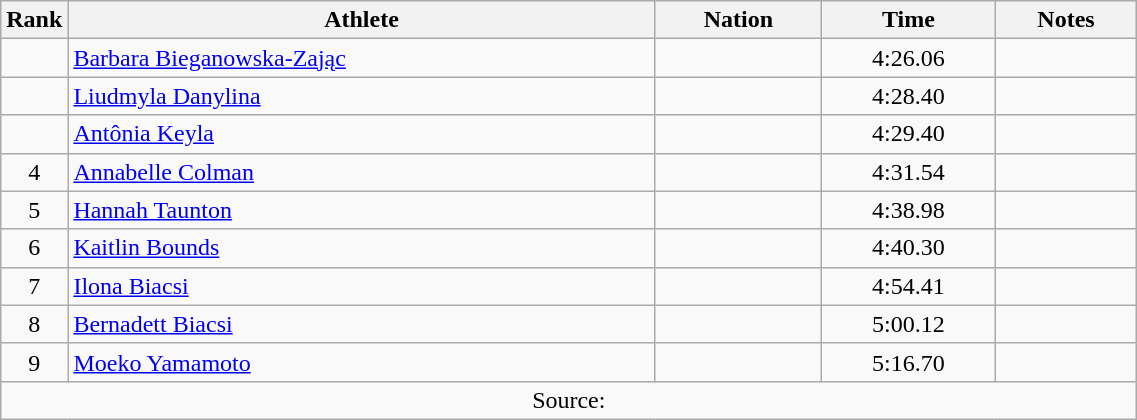<table class="wikitable sortable" style="text-align:center;width: 60%;">
<tr>
<th scope="col" style="width: 10px;">Rank</th>
<th scope="col">Athlete</th>
<th scope="col">Nation</th>
<th scope="col">Time</th>
<th scope="col">Notes</th>
</tr>
<tr>
<td></td>
<td align=left><a href='#'>Barbara Bieganowska-Zając</a></td>
<td align=left></td>
<td>4:26.06</td>
<td></td>
</tr>
<tr>
<td></td>
<td align=left><a href='#'>Liudmyla Danylina</a></td>
<td align=left></td>
<td>4:28.40</td>
<td></td>
</tr>
<tr>
<td></td>
<td align=left><a href='#'>Antônia Keyla</a></td>
<td align=left></td>
<td>4:29.40</td>
<td></td>
</tr>
<tr>
<td>4</td>
<td align=left><a href='#'>Annabelle Colman</a></td>
<td align=left></td>
<td>4:31.54</td>
<td></td>
</tr>
<tr>
<td>5</td>
<td align=left><a href='#'>Hannah Taunton</a></td>
<td align=left></td>
<td>4:38.98</td>
<td></td>
</tr>
<tr>
<td>6</td>
<td align=left><a href='#'>Kaitlin Bounds</a></td>
<td align=left></td>
<td>4:40.30</td>
<td></td>
</tr>
<tr>
<td>7</td>
<td align=left><a href='#'>Ilona Biacsi</a></td>
<td align=left></td>
<td>4:54.41</td>
<td></td>
</tr>
<tr>
<td>8</td>
<td align=left><a href='#'>Bernadett Biacsi</a></td>
<td align=left></td>
<td>5:00.12</td>
<td></td>
</tr>
<tr>
<td>9</td>
<td align=left><a href='#'>Moeko Yamamoto</a></td>
<td align=left></td>
<td>5:16.70</td>
<td></td>
</tr>
<tr class="sortbottom">
<td colspan="5">Source:</td>
</tr>
</table>
